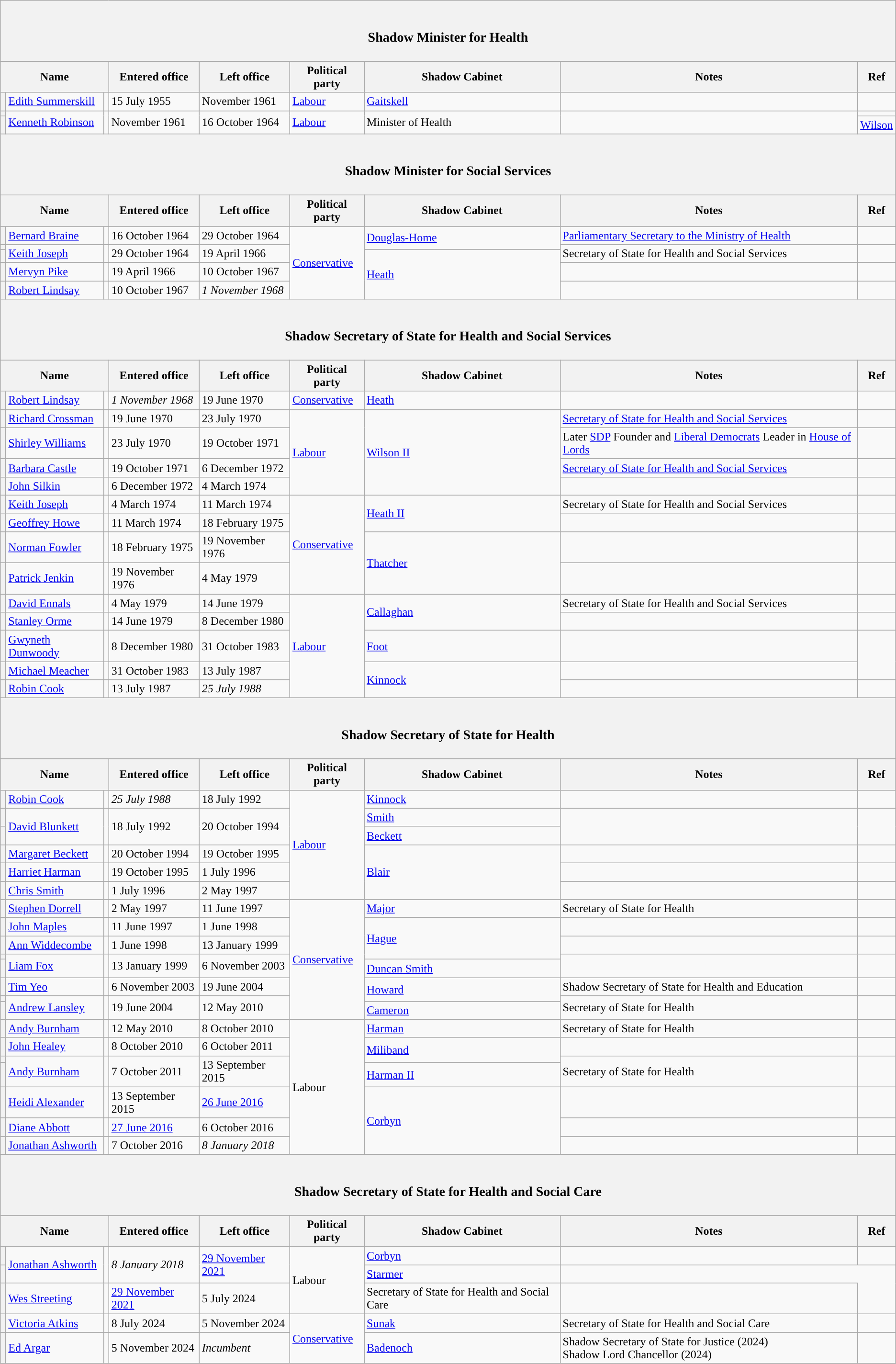<table class="wikitable">
<tr>
<th colspan=9><br><h3>Shadow Minister for Health</h3></th>
</tr>
<tr>
<th colspan=3>Name</th>
<th>Entered office</th>
<th>Left office</th>
<th>Political party</th>
<th>Shadow Cabinet</th>
<th>Notes</th>
<th>Ref</th>
</tr>
<tr>
<th style="background-color: "></th>
<td><a href='#'>Edith Summerskill</a></td>
<td></td>
<td>15 July 1955</td>
<td>November 1961</td>
<td><a href='#'>Labour</a></td>
<td><a href='#'>Gaitskell</a></td>
<td></td>
<td></td>
</tr>
<tr>
<th style="background-color: "></th>
<td rowspan="2"><a href='#'>Kenneth Robinson</a></td>
<td rowspan="2"></td>
<td rowspan="2">November 1961</td>
<td rowspan="2">16 October 1964</td>
<td rowspan="2"><a href='#'>Labour</a></td>
<td rowspan="2">Minister of Health </td>
<td rowspan="2"></td>
</tr>
<tr>
<th style="background-color: "></th>
<td><a href='#'>Wilson</a></td>
</tr>
<tr>
<th colspan=9><br><h3>Shadow Minister for Social Services</h3></th>
</tr>
<tr>
<th colspan=3>Name</th>
<th>Entered office</th>
<th>Left office</th>
<th>Political party</th>
<th>Shadow Cabinet</th>
<th>Notes</th>
<th>Ref</th>
</tr>
<tr>
<th style="background-color: "></th>
<td><a href='#'>Bernard Braine</a></td>
<td></td>
<td>16 October 1964</td>
<td>29 October 1964</td>
<td rowspan="5"><a href='#'>Conservative</a></td>
<td rowspan="2" ><a href='#'>Douglas-Home</a></td>
<td><a href='#'>Parliamentary Secretary to the Ministry of Health</a> </td>
<td></td>
</tr>
<tr>
<th style="background-color: "></th>
<td rowspan="2"><a href='#'>Keith Joseph</a></td>
<td rowspan="2"></td>
<td rowspan="2">29 October 1964</td>
<td rowspan="2">19 April 1966</td>
<td rowspan="2">Secretary of State for Health and Social Services </td>
</tr>
<tr>
<th style="background-color: "></th>
<td rowspan="3" ><a href='#'>Heath</a></td>
</tr>
<tr>
<th style="background-color: "></th>
<td><a href='#'>Mervyn Pike</a></td>
<td></td>
<td>19 April 1966</td>
<td>10 October 1967</td>
<td></td>
<td></td>
</tr>
<tr>
<th style="background-color: "></th>
<td><a href='#'>Robert Lindsay</a></td>
<td></td>
<td>10 October 1967</td>
<td><em>1 November 1968</em></td>
<td></td>
<td></td>
</tr>
<tr>
<th colspan=9><br><h3>Shadow Secretary of State for Health and Social Services</h3></th>
</tr>
<tr>
<th colspan=3>Name</th>
<th>Entered office</th>
<th>Left office</th>
<th>Political party</th>
<th>Shadow Cabinet</th>
<th>Notes</th>
<th>Ref</th>
</tr>
<tr>
<th style="background-color: "></th>
<td><a href='#'>Robert Lindsay</a></td>
<td></td>
<td><em>1 November 1968</em></td>
<td>19 June 1970</td>
<td><a href='#'>Conservative</a></td>
<td><a href='#'>Heath</a></td>
<td></td>
<td></td>
</tr>
<tr>
<th style="background-color: "></th>
<td><a href='#'>Richard Crossman</a></td>
<td></td>
<td>19 June 1970</td>
<td>23 July 1970</td>
<td rowspan="4"><a href='#'>Labour</a></td>
<td rowspan="4" ><a href='#'>Wilson II</a></td>
<td><a href='#'>Secretary of State for Health and Social Services</a> </td>
<td></td>
</tr>
<tr>
<th style="background-color: "></th>
<td><a href='#'>Shirley Williams</a></td>
<td></td>
<td>23 July 1970</td>
<td>19 October 1971</td>
<td>Later <a href='#'>SDP</a> Founder and <a href='#'>Liberal Democrats</a> Leader in <a href='#'>House of Lords</a></td>
<td></td>
</tr>
<tr>
<th style="background-color: "></th>
<td><a href='#'>Barbara Castle</a></td>
<td></td>
<td>19 October 1971</td>
<td>6 December 1972</td>
<td><a href='#'>Secretary of State for Health and Social Services</a> </td>
<td></td>
</tr>
<tr>
<th style="background-color: "></th>
<td><a href='#'>John Silkin</a></td>
<td></td>
<td>6 December 1972</td>
<td>4 March 1974</td>
<td></td>
<td></td>
</tr>
<tr>
<th style="background-color: "></th>
<td><a href='#'>Keith Joseph</a></td>
<td></td>
<td>4 March 1974</td>
<td>11 March 1974</td>
<td rowspan="4"><a href='#'>Conservative</a></td>
<td rowspan="2" ><a href='#'>Heath II</a></td>
<td>Secretary of State for Health and Social Services </td>
<td></td>
</tr>
<tr>
<th style="background-color: "></th>
<td><a href='#'>Geoffrey Howe</a></td>
<td></td>
<td>11 March 1974</td>
<td>18 February 1975</td>
<td></td>
<td></td>
</tr>
<tr>
<th style="background-color: "></th>
<td><a href='#'>Norman Fowler</a></td>
<td></td>
<td>18 February 1975</td>
<td>19 November 1976</td>
<td rowspan="2" ><a href='#'>Thatcher</a></td>
<td></td>
<td></td>
</tr>
<tr>
<th style="background-color: "></th>
<td><a href='#'>Patrick Jenkin</a></td>
<td></td>
<td>19 November 1976</td>
<td>4 May 1979</td>
<td></td>
<td></td>
</tr>
<tr>
<th style="background-color: "></th>
<td><a href='#'>David Ennals</a></td>
<td></td>
<td>4 May 1979</td>
<td>14 June 1979</td>
<td rowspan="5"><a href='#'>Labour</a></td>
<td rowspan=2 ><a href='#'>Callaghan</a></td>
<td>Secretary of State for Health and Social Services </td>
<td></td>
</tr>
<tr>
<th style="background-color: "></th>
<td><a href='#'>Stanley Orme</a></td>
<td></td>
<td>14 June 1979</td>
<td>8 December 1980</td>
<td></td>
<td></td>
</tr>
<tr>
<th style="background-color: "></th>
<td><a href='#'>Gwyneth Dunwoody</a></td>
<td></td>
<td>8 December 1980</td>
<td>31 October 1983</td>
<td><a href='#'>Foot</a></td>
<td></td>
</tr>
<tr>
<th style="background-color: "></th>
<td><a href='#'>Michael Meacher</a></td>
<td></td>
<td>31 October 1983</td>
<td>13 July 1987</td>
<td rowspan=2 ><a href='#'>Kinnock</a></td>
<td></td>
</tr>
<tr>
<th style="background-color: "></th>
<td><a href='#'>Robin Cook</a></td>
<td></td>
<td>13 July 1987</td>
<td><em>25 July 1988</em></td>
<td></td>
<td></td>
</tr>
<tr>
<th colspan=9><br><h3>Shadow Secretary of State for Health</h3></th>
</tr>
<tr>
<th colspan=3>Name</th>
<th>Entered office</th>
<th>Left office</th>
<th>Political party</th>
<th>Shadow Cabinet</th>
<th>Notes</th>
<th>Ref</th>
</tr>
<tr>
<th style="background-color: "></th>
<td><a href='#'>Robin Cook</a></td>
<td></td>
<td><em>25 July 1988</em></td>
<td>18 July 1992</td>
<td rowspan="6"><a href='#'>Labour</a></td>
<td><a href='#'>Kinnock</a></td>
<td></td>
<td></td>
</tr>
<tr>
<th style="background-color: "></th>
<td rowspan=2><a href='#'>David Blunkett</a></td>
<td rowspan=2></td>
<td rowspan=2>18 July 1992</td>
<td rowspan=2>20 October 1994</td>
<td><a href='#'>Smith</a></td>
<td rowspan=2></td>
<td rowspan=2></td>
</tr>
<tr>
<th style="background-color: "></th>
<td><a href='#'>Beckett</a></td>
</tr>
<tr>
<th style="background-color: "></th>
<td><a href='#'>Margaret Beckett</a></td>
<td></td>
<td>20 October 1994</td>
<td>19 October 1995</td>
<td rowspan=3 ><a href='#'>Blair</a></td>
<td></td>
<td></td>
</tr>
<tr>
<th style="background-color: "></th>
<td><a href='#'>Harriet Harman</a></td>
<td></td>
<td>19 October 1995</td>
<td>1 July 1996</td>
<td></td>
<td></td>
</tr>
<tr>
<th style="background-color: "></th>
<td><a href='#'>Chris Smith</a></td>
<td></td>
<td>1 July 1996</td>
<td>2 May 1997</td>
<td></td>
<td></td>
</tr>
<tr>
<th style="background-color: "></th>
<td><a href='#'>Stephen Dorrell</a></td>
<td></td>
<td>2 May 1997</td>
<td>11 June 1997</td>
<td rowspan="8"><a href='#'>Conservative</a></td>
<td><a href='#'>Major</a></td>
<td>Secretary of State for Health </td>
<td></td>
</tr>
<tr>
<th style="background-color: "></th>
<td><a href='#'>John Maples</a></td>
<td></td>
<td>11 June 1997</td>
<td>1 June 1998</td>
<td rowspan=3 ><a href='#'>Hague</a></td>
<td></td>
<td></td>
</tr>
<tr>
<th style="background-color: "></th>
<td><a href='#'>Ann Widdecombe</a></td>
<td></td>
<td>1 June 1998</td>
<td>13 January 1999</td>
<td></td>
<td></td>
</tr>
<tr>
<th style="background-color: "></th>
<td rowspan=2><a href='#'>Liam Fox</a></td>
<td rowspan=2></td>
<td rowspan=2>13 January 1999</td>
<td rowspan=2>6 November 2003</td>
<td rowspan=2></td>
</tr>
<tr>
<th style="background-color: "></th>
<td><a href='#'>Duncan Smith</a></td>
</tr>
<tr>
<th style="background-color: "></th>
<td><a href='#'>Tim Yeo</a></td>
<td></td>
<td>6 November 2003</td>
<td>19 June 2004</td>
<td rowspan=2 ><a href='#'>Howard</a></td>
<td>Shadow Secretary of State for Health and Education</td>
<td></td>
</tr>
<tr>
<th style="background-color: "></th>
<td rowspan=2><a href='#'>Andrew Lansley</a></td>
<td rowspan=2></td>
<td rowspan=2>19 June 2004</td>
<td rowspan=2>12 May 2010</td>
<td rowspan=2>Secretary of State for Health </td>
<td rowspan=2></td>
</tr>
<tr>
<th style="background-color: "></th>
<td><a href='#'>Cameron</a></td>
</tr>
<tr>
<th style="background-color: "></th>
<td><a href='#'>Andy Burnham</a></td>
<td></td>
<td>12 May 2010</td>
<td>8 October 2010</td>
<td rowspan="7">Labour</td>
<td><a href='#'>Harman</a></td>
<td>Secretary of State for Health </td>
<td></td>
</tr>
<tr>
<th style="background-color: "></th>
<td><a href='#'>John Healey</a></td>
<td></td>
<td>8 October 2010</td>
<td>6 October 2011</td>
<td rowspan="2" ><a href='#'>Miliband</a></td>
<td></td>
<td></td>
</tr>
<tr>
<th style="background-color: "></th>
<td rowspan="2"><a href='#'>Andy Burnham</a></td>
<td rowspan="2"></td>
<td rowspan="2">7 October 2011</td>
<td rowspan="2">13 September 2015</td>
<td rowspan="2">Secretary of State for Health </td>
<td rowspan="2"></td>
</tr>
<tr>
<th style="background-color: "></th>
<td><a href='#'>Harman II</a></td>
</tr>
<tr>
<th style="background-color: "></th>
<td><a href='#'>Heidi Alexander</a></td>
<td></td>
<td>13 September 2015</td>
<td><a href='#'>26 June 2016</a></td>
<td rowspan="3" ><a href='#'>Corbyn</a></td>
<td></td>
</tr>
<tr>
<th style="background-color: "></th>
<td><a href='#'>Diane Abbott</a></td>
<td></td>
<td><a href='#'>27 June 2016</a></td>
<td>6 October 2016</td>
<td></td>
<td></td>
</tr>
<tr>
<th style="background-color: "></th>
<td><a href='#'>Jonathan Ashworth</a></td>
<td></td>
<td>7 October 2016</td>
<td><em>8 January 2018</em></td>
<td></td>
<td></td>
</tr>
<tr>
<th colspan=9><br><h3>Shadow Secretary of State for Health and Social Care</h3></th>
</tr>
<tr>
<th colspan=3>Name</th>
<th>Entered office</th>
<th>Left office</th>
<th>Political party</th>
<th>Shadow Cabinet</th>
<th>Notes</th>
<th>Ref</th>
</tr>
<tr>
<th style="background-color: "></th>
<td rowspan="2"><a href='#'>Jonathan Ashworth</a></td>
<td rowspan="2"></td>
<td rowspan="2"><em>8 January 2018</em></td>
<td rowspan="2"><a href='#'>29 November 2021</a></td>
<td rowspan="3">Labour</td>
<td><a href='#'>Corbyn</a></td>
<td></td>
<td></td>
</tr>
<tr>
<th style="background-color: "></th>
<td><a href='#'>Starmer</a></td>
</tr>
<tr>
<th style="background-color: "></th>
<td><a href='#'>Wes Streeting</a></td>
<td></td>
<td><a href='#'>29 November 2021</a></td>
<td>5 July 2024</td>
<td>Secretary of State for Health and Social Care </td>
<td></td>
</tr>
<tr>
<th style="background-color: "></th>
<td><a href='#'>Victoria Atkins</a></td>
<td></td>
<td>8 July 2024</td>
<td>5 November 2024</td>
<td rowspan="2"><a href='#'>Conservative</a></td>
<td><a href='#'>Sunak</a></td>
<td>Secretary of State for Health and Social Care </td>
<td></td>
</tr>
<tr>
<th style="background-color: "></th>
<td><a href='#'>Ed Argar</a></td>
<td></td>
<td>5 November 2024</td>
<td><em>Incumbent</em></td>
<td><a href='#'>Badenoch</a></td>
<td>Shadow Secretary of State for Justice (2024)<br>Shadow Lord Chancellor (2024)</td>
<td></td>
</tr>
</table>
